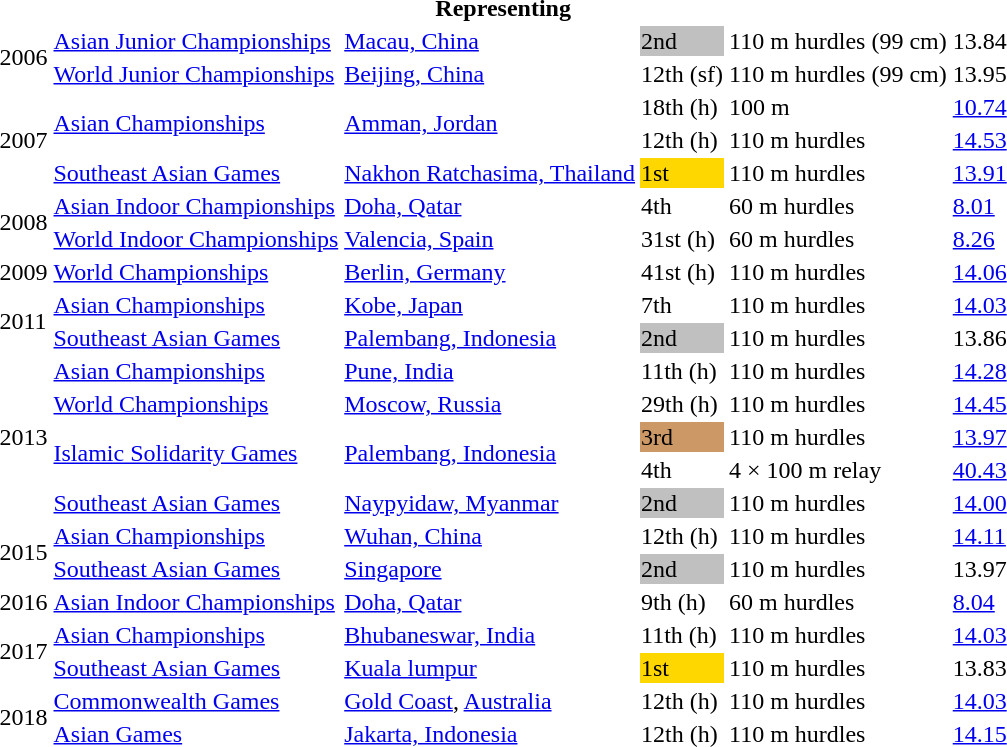<table>
<tr>
<th colspan="6">Representing </th>
</tr>
<tr>
<td rowspan=2>2006</td>
<td><a href='#'>Asian Junior Championships</a></td>
<td><a href='#'>Macau, China</a></td>
<td bgcolor=silver>2nd</td>
<td>110 m hurdles (99 cm)</td>
<td>13.84</td>
</tr>
<tr>
<td><a href='#'>World Junior Championships</a></td>
<td><a href='#'>Beijing, China</a></td>
<td>12th (sf)</td>
<td>110 m hurdles (99 cm)</td>
<td>13.95</td>
</tr>
<tr>
<td rowspan=3>2007</td>
<td rowspan=2><a href='#'>Asian Championships</a></td>
<td rowspan=2><a href='#'>Amman, Jordan</a></td>
<td>18th (h)</td>
<td>100 m</td>
<td><a href='#'>10.74</a></td>
</tr>
<tr>
<td>12th (h)</td>
<td>110 m hurdles</td>
<td><a href='#'>14.53</a></td>
</tr>
<tr>
<td><a href='#'>Southeast Asian Games</a></td>
<td><a href='#'>Nakhon Ratchasima, Thailand</a></td>
<td bgcolor=gold>1st</td>
<td>110 m hurdles</td>
<td><a href='#'>13.91</a></td>
</tr>
<tr>
<td rowspan=2>2008</td>
<td><a href='#'>Asian Indoor Championships</a></td>
<td><a href='#'>Doha, Qatar</a></td>
<td>4th</td>
<td>60 m hurdles</td>
<td><a href='#'>8.01</a></td>
</tr>
<tr>
<td><a href='#'>World Indoor Championships</a></td>
<td><a href='#'>Valencia, Spain</a></td>
<td>31st (h)</td>
<td>60 m hurdles</td>
<td><a href='#'>8.26</a></td>
</tr>
<tr>
<td>2009</td>
<td><a href='#'>World Championships</a></td>
<td><a href='#'>Berlin, Germany</a></td>
<td>41st (h)</td>
<td>110 m hurdles</td>
<td><a href='#'>14.06</a></td>
</tr>
<tr>
<td rowspan=2>2011</td>
<td><a href='#'>Asian Championships</a></td>
<td><a href='#'>Kobe, Japan</a></td>
<td>7th</td>
<td>110 m hurdles</td>
<td><a href='#'>14.03</a></td>
</tr>
<tr>
<td><a href='#'>Southeast Asian Games</a></td>
<td><a href='#'>Palembang, Indonesia</a></td>
<td bgcolor=silver>2nd</td>
<td>110 m hurdles</td>
<td>13.86</td>
</tr>
<tr>
<td rowspan=5>2013</td>
<td><a href='#'>Asian Championships</a></td>
<td><a href='#'>Pune, India</a></td>
<td>11th (h)</td>
<td>110 m hurdles</td>
<td><a href='#'>14.28</a></td>
</tr>
<tr>
<td><a href='#'>World Championships</a></td>
<td><a href='#'>Moscow, Russia</a></td>
<td>29th (h)</td>
<td>110 m hurdles</td>
<td><a href='#'>14.45</a></td>
</tr>
<tr>
<td rowspan=2><a href='#'>Islamic Solidarity Games</a></td>
<td rowspan=2><a href='#'>Palembang, Indonesia</a></td>
<td bgcolor=cc9966>3rd</td>
<td>110 m hurdles</td>
<td><a href='#'>13.97</a></td>
</tr>
<tr>
<td>4th</td>
<td>4 × 100 m relay</td>
<td><a href='#'>40.43</a></td>
</tr>
<tr>
<td><a href='#'>Southeast Asian Games</a></td>
<td><a href='#'>Naypyidaw, Myanmar</a></td>
<td bgcolor=silver>2nd</td>
<td>110 m hurdles</td>
<td><a href='#'>14.00</a></td>
</tr>
<tr>
<td rowspan=2>2015</td>
<td><a href='#'>Asian Championships</a></td>
<td><a href='#'>Wuhan, China</a></td>
<td>12th (h)</td>
<td>110 m hurdles</td>
<td><a href='#'>14.11</a></td>
</tr>
<tr>
<td><a href='#'>Southeast Asian Games</a></td>
<td><a href='#'>Singapore</a></td>
<td bgcolor=silver>2nd</td>
<td>110 m hurdles</td>
<td>13.97</td>
</tr>
<tr>
<td>2016</td>
<td><a href='#'>Asian Indoor Championships</a></td>
<td><a href='#'>Doha, Qatar</a></td>
<td>9th (h)</td>
<td>60 m hurdles</td>
<td><a href='#'>8.04</a></td>
</tr>
<tr>
<td rowspan=2>2017</td>
<td><a href='#'>Asian Championships</a></td>
<td><a href='#'>Bhubaneswar, India</a></td>
<td>11th (h)</td>
<td>110 m hurdles</td>
<td><a href='#'>14.03</a></td>
</tr>
<tr>
<td><a href='#'>Southeast Asian Games</a></td>
<td><a href='#'>Kuala lumpur</a></td>
<td bgcolor=gold>1st</td>
<td>110 m hurdles</td>
<td>13.83</td>
</tr>
<tr>
<td rowspan=2>2018</td>
<td><a href='#'>Commonwealth Games</a></td>
<td><a href='#'>Gold Coast</a>, <a href='#'>Australia</a></td>
<td>12th (h)</td>
<td>110 m hurdles</td>
<td><a href='#'>14.03</a></td>
</tr>
<tr>
<td><a href='#'>Asian Games</a></td>
<td><a href='#'>Jakarta, Indonesia</a></td>
<td>12th (h)</td>
<td>110 m hurdles</td>
<td><a href='#'>14.15</a></td>
</tr>
</table>
